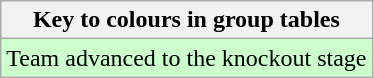<table class="wikitable">
<tr>
<th>Key to colours in group tables</th>
</tr>
<tr>
<td bgcolor="#ccffcc">Team advanced to the knockout stage</td>
</tr>
</table>
